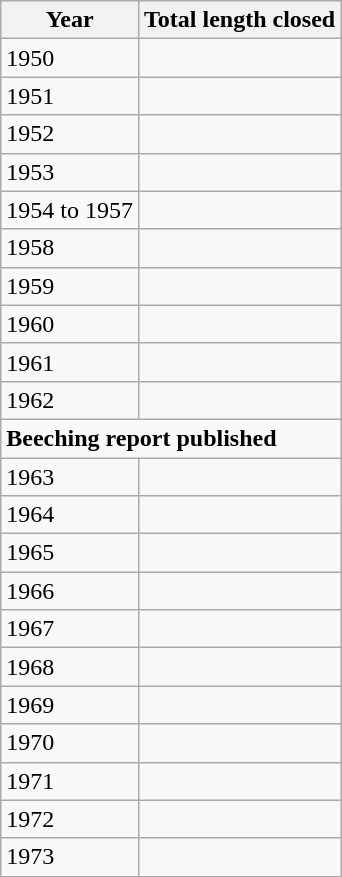<table class="wikitable">
<tr>
<th>Year</th>
<th>Total length closed</th>
</tr>
<tr>
<td>1950</td>
<td></td>
</tr>
<tr>
<td>1951</td>
<td></td>
</tr>
<tr>
<td>1952</td>
<td></td>
</tr>
<tr>
<td>1953</td>
<td></td>
</tr>
<tr>
<td>1954 to 1957</td>
<td></td>
</tr>
<tr>
<td>1958</td>
<td></td>
</tr>
<tr>
<td>1959</td>
<td></td>
</tr>
<tr>
<td>1960</td>
<td></td>
</tr>
<tr>
<td>1961</td>
<td></td>
</tr>
<tr>
<td>1962</td>
<td></td>
</tr>
<tr>
<td colspan=2><strong>Beeching report published</strong></td>
</tr>
<tr>
<td>1963</td>
<td></td>
</tr>
<tr>
<td>1964</td>
<td></td>
</tr>
<tr>
<td>1965</td>
<td></td>
</tr>
<tr>
<td>1966</td>
<td></td>
</tr>
<tr>
<td>1967</td>
<td></td>
</tr>
<tr>
<td>1968</td>
<td></td>
</tr>
<tr>
<td>1969</td>
<td></td>
</tr>
<tr>
<td>1970</td>
<td></td>
</tr>
<tr>
<td>1971</td>
<td></td>
</tr>
<tr>
<td>1972</td>
<td></td>
</tr>
<tr>
<td>1973</td>
<td></td>
</tr>
</table>
